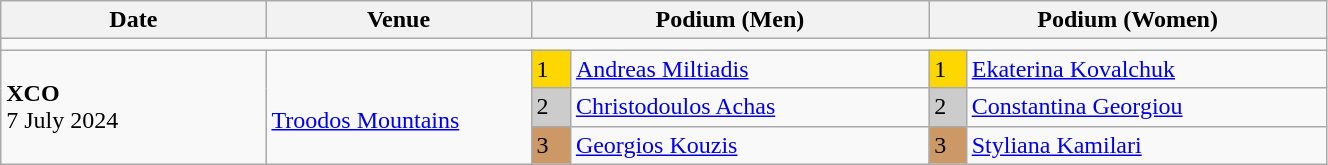<table class="wikitable" width=70%>
<tr>
<th>Date</th>
<th width=20%>Venue</th>
<th colspan=2 width=30%>Podium (Men)</th>
<th colspan=2 width=30%>Podium (Women)</th>
</tr>
<tr>
<td colspan=6></td>
</tr>
<tr>
<td rowspan=3><strong>XCO</strong> <br> 7 July 2024</td>
<td rowspan=3><br><a href='#'>Troodos Mountains</a></td>
<td bgcolor=FFD700>1</td>
<td><a href='#'>Andreas Miltiadis</a></td>
<td bgcolor=FFD700>1</td>
<td><a href='#'>Ekaterina Kovalchuk</a></td>
</tr>
<tr>
<td bgcolor=CCCCCC>2</td>
<td><a href='#'>Christodoulos Achas</a></td>
<td bgcolor=CCCCCC>2</td>
<td><a href='#'>Constantina Georgiou</a></td>
</tr>
<tr>
<td bgcolor=CC9966>3</td>
<td><a href='#'>Georgios Kouzis</a></td>
<td bgcolor=CC9966>3</td>
<td><a href='#'>Styliana Kamilari</a></td>
</tr>
</table>
